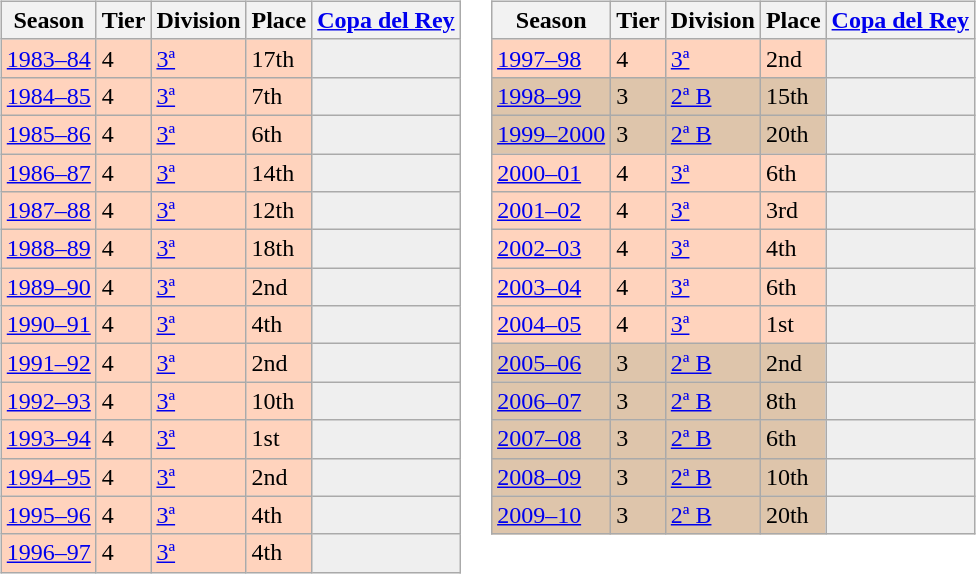<table>
<tr>
<td valign="top" width=0%><br><table class="wikitable">
<tr style="background:#f0f6fa;">
<th>Season</th>
<th>Tier</th>
<th>Division</th>
<th>Place</th>
<th><a href='#'>Copa del Rey</a></th>
</tr>
<tr>
<td style="background:#FFD3BD;"><a href='#'>1983–84</a></td>
<td style="background:#FFD3BD;">4</td>
<td style="background:#FFD3BD;"><a href='#'>3ª</a></td>
<td style="background:#FFD3BD;">17th</td>
<th style="background:#efefef;"></th>
</tr>
<tr>
<td style="background:#FFD3BD;"><a href='#'>1984–85</a></td>
<td style="background:#FFD3BD;">4</td>
<td style="background:#FFD3BD;"><a href='#'>3ª</a></td>
<td style="background:#FFD3BD;">7th</td>
<th style="background:#efefef;"></th>
</tr>
<tr>
<td style="background:#FFD3BD;"><a href='#'>1985–86</a></td>
<td style="background:#FFD3BD;">4</td>
<td style="background:#FFD3BD;"><a href='#'>3ª</a></td>
<td style="background:#FFD3BD;">6th</td>
<th style="background:#efefef;"></th>
</tr>
<tr>
<td style="background:#FFD3BD;"><a href='#'>1986–87</a></td>
<td style="background:#FFD3BD;">4</td>
<td style="background:#FFD3BD;"><a href='#'>3ª</a></td>
<td style="background:#FFD3BD;">14th</td>
<th style="background:#efefef;"></th>
</tr>
<tr>
<td style="background:#FFD3BD;"><a href='#'>1987–88</a></td>
<td style="background:#FFD3BD;">4</td>
<td style="background:#FFD3BD;"><a href='#'>3ª</a></td>
<td style="background:#FFD3BD;">12th</td>
<th style="background:#efefef;"></th>
</tr>
<tr>
<td style="background:#FFD3BD;"><a href='#'>1988–89</a></td>
<td style="background:#FFD3BD;">4</td>
<td style="background:#FFD3BD;"><a href='#'>3ª</a></td>
<td style="background:#FFD3BD;">18th</td>
<th style="background:#efefef;"></th>
</tr>
<tr>
<td style="background:#FFD3BD;"><a href='#'>1989–90</a></td>
<td style="background:#FFD3BD;">4</td>
<td style="background:#FFD3BD;"><a href='#'>3ª</a></td>
<td style="background:#FFD3BD;">2nd</td>
<th style="background:#efefef;"></th>
</tr>
<tr>
<td style="background:#FFD3BD;"><a href='#'>1990–91</a></td>
<td style="background:#FFD3BD;">4</td>
<td style="background:#FFD3BD;"><a href='#'>3ª</a></td>
<td style="background:#FFD3BD;">4th</td>
<th style="background:#efefef;"></th>
</tr>
<tr>
<td style="background:#FFD3BD;"><a href='#'>1991–92</a></td>
<td style="background:#FFD3BD;">4</td>
<td style="background:#FFD3BD;"><a href='#'>3ª</a></td>
<td style="background:#FFD3BD;">2nd</td>
<th style="background:#efefef;"></th>
</tr>
<tr>
<td style="background:#FFD3BD;"><a href='#'>1992–93</a></td>
<td style="background:#FFD3BD;">4</td>
<td style="background:#FFD3BD;"><a href='#'>3ª</a></td>
<td style="background:#FFD3BD;">10th</td>
<th style="background:#efefef;"></th>
</tr>
<tr>
<td style="background:#FFD3BD;"><a href='#'>1993–94</a></td>
<td style="background:#FFD3BD;">4</td>
<td style="background:#FFD3BD;"><a href='#'>3ª</a></td>
<td style="background:#FFD3BD;">1st</td>
<th style="background:#efefef;"></th>
</tr>
<tr>
<td style="background:#FFD3BD;"><a href='#'>1994–95</a></td>
<td style="background:#FFD3BD;">4</td>
<td style="background:#FFD3BD;"><a href='#'>3ª</a></td>
<td style="background:#FFD3BD;">2nd</td>
<th style="background:#efefef;"></th>
</tr>
<tr>
<td style="background:#FFD3BD;"><a href='#'>1995–96</a></td>
<td style="background:#FFD3BD;">4</td>
<td style="background:#FFD3BD;"><a href='#'>3ª</a></td>
<td style="background:#FFD3BD;">4th</td>
<th style="background:#efefef;"></th>
</tr>
<tr>
<td style="background:#FFD3BD;"><a href='#'>1996–97</a></td>
<td style="background:#FFD3BD;">4</td>
<td style="background:#FFD3BD;"><a href='#'>3ª</a></td>
<td style="background:#FFD3BD;">4th</td>
<th style="background:#efefef;"></th>
</tr>
</table>
</td>
<td valign="top" width=0%><br><table class="wikitable">
<tr style="background:#f0f6fa;">
<th>Season</th>
<th>Tier</th>
<th>Division</th>
<th>Place</th>
<th><a href='#'>Copa del Rey</a></th>
</tr>
<tr>
<td style="background:#FFD3BD;"><a href='#'>1997–98</a></td>
<td style="background:#FFD3BD;">4</td>
<td style="background:#FFD3BD;"><a href='#'>3ª</a></td>
<td style="background:#FFD3BD;">2nd</td>
<th style="background:#efefef;"></th>
</tr>
<tr>
<td style="background:#DEC5AB;"><a href='#'>1998–99</a></td>
<td style="background:#DEC5AB;">3</td>
<td style="background:#DEC5AB;"><a href='#'>2ª B</a></td>
<td style="background:#DEC5AB;">15th</td>
<th style="background:#efefef;"></th>
</tr>
<tr>
<td style="background:#DEC5AB;"><a href='#'>1999–2000</a></td>
<td style="background:#DEC5AB;">3</td>
<td style="background:#DEC5AB;"><a href='#'>2ª B</a></td>
<td style="background:#DEC5AB;">20th</td>
<th style="background:#efefef;"></th>
</tr>
<tr>
<td style="background:#FFD3BD;"><a href='#'>2000–01</a></td>
<td style="background:#FFD3BD;">4</td>
<td style="background:#FFD3BD;"><a href='#'>3ª</a></td>
<td style="background:#FFD3BD;">6th</td>
<th style="background:#efefef;"></th>
</tr>
<tr>
<td style="background:#FFD3BD;"><a href='#'>2001–02</a></td>
<td style="background:#FFD3BD;">4</td>
<td style="background:#FFD3BD;"><a href='#'>3ª</a></td>
<td style="background:#FFD3BD;">3rd</td>
<th style="background:#efefef;"></th>
</tr>
<tr>
<td style="background:#FFD3BD;"><a href='#'>2002–03</a></td>
<td style="background:#FFD3BD;">4</td>
<td style="background:#FFD3BD;"><a href='#'>3ª</a></td>
<td style="background:#FFD3BD;">4th</td>
<th style="background:#efefef;"></th>
</tr>
<tr>
<td style="background:#FFD3BD;"><a href='#'>2003–04</a></td>
<td style="background:#FFD3BD;">4</td>
<td style="background:#FFD3BD;"><a href='#'>3ª</a></td>
<td style="background:#FFD3BD;">6th</td>
<th style="background:#efefef;"></th>
</tr>
<tr>
<td style="background:#FFD3BD;"><a href='#'>2004–05</a></td>
<td style="background:#FFD3BD;">4</td>
<td style="background:#FFD3BD;"><a href='#'>3ª</a></td>
<td style="background:#FFD3BD;">1st</td>
<th style="background:#efefef;"></th>
</tr>
<tr>
<td style="background:#DEC5AB;"><a href='#'>2005–06</a></td>
<td style="background:#DEC5AB;">3</td>
<td style="background:#DEC5AB;"><a href='#'>2ª B</a></td>
<td style="background:#DEC5AB;">2nd</td>
<th style="background:#efefef;"></th>
</tr>
<tr>
<td style="background:#DEC5AB;"><a href='#'>2006–07</a></td>
<td style="background:#DEC5AB;">3</td>
<td style="background:#DEC5AB;"><a href='#'>2ª B</a></td>
<td style="background:#DEC5AB;">8th</td>
<th style="background:#efefef;"></th>
</tr>
<tr>
<td style="background:#DEC5AB;"><a href='#'>2007–08</a></td>
<td style="background:#DEC5AB;">3</td>
<td style="background:#DEC5AB;"><a href='#'>2ª B</a></td>
<td style="background:#DEC5AB;">6th</td>
<th style="background:#efefef;"></th>
</tr>
<tr>
<td style="background:#DEC5AB;"><a href='#'>2008–09</a></td>
<td style="background:#DEC5AB;">3</td>
<td style="background:#DEC5AB;"><a href='#'>2ª B</a></td>
<td style="background:#DEC5AB;">10th</td>
<th style="background:#efefef;"></th>
</tr>
<tr>
<td style="background:#DEC5AB;"><a href='#'>2009–10</a></td>
<td style="background:#DEC5AB;">3</td>
<td style="background:#DEC5AB;"><a href='#'>2ª B</a></td>
<td style="background:#DEC5AB;">20th</td>
<th style="background:#efefef;"></th>
</tr>
</table>
</td>
</tr>
</table>
